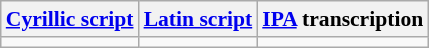<table class="wikitable" style="text-align:center;font-size:90%;vertical-align:top;white-space:nowrap;">
<tr>
<th><a href='#'>Cyrillic script</a></th>
<th><a href='#'>Latin script</a></th>
<th><a href='#'>IPA</a> transcription</th>
</tr>
<tr style="vertical-align:top; white-space:nowrap;">
<td></td>
<td></td>
<td></td>
</tr>
</table>
